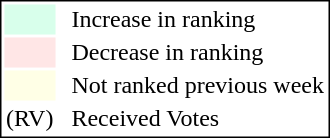<table style="border:1px solid black;">
<tr>
<td style="background:#D8FFEB; width:20px;"></td>
<td> </td>
<td>Increase in ranking</td>
</tr>
<tr>
<td style="background:#FFE6E6; width:20px;"></td>
<td> </td>
<td>Decrease in ranking</td>
</tr>
<tr>
<td style="background:#FFFFE6; width:20px;"></td>
<td> </td>
<td>Not ranked previous week</td>
</tr>
<tr>
<td>(RV)</td>
<td> </td>
<td>Received Votes</td>
</tr>
</table>
